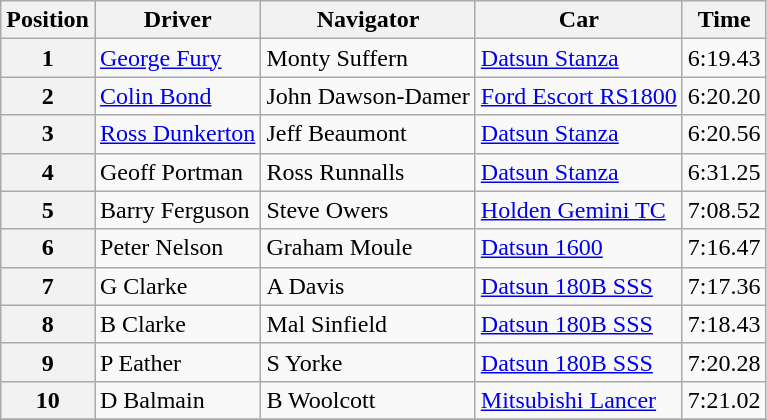<table class="wikitable" border="1">
<tr>
<th>Position</th>
<th>Driver</th>
<th>Navigator</th>
<th>Car</th>
<th>Time</th>
</tr>
<tr>
<th>1</th>
<td><a href='#'>George Fury</a></td>
<td>Monty Suffern</td>
<td><a href='#'>Datsun Stanza</a></td>
<td align="center">6:19.43</td>
</tr>
<tr>
<th>2</th>
<td><a href='#'>Colin Bond</a></td>
<td>John Dawson-Damer</td>
<td><a href='#'>Ford Escort RS1800</a></td>
<td align="center">6:20.20</td>
</tr>
<tr>
<th>3</th>
<td><a href='#'>Ross Dunkerton</a></td>
<td>Jeff Beaumont</td>
<td><a href='#'>Datsun Stanza</a></td>
<td align="center">6:20.56</td>
</tr>
<tr>
<th>4</th>
<td>Geoff Portman</td>
<td>Ross Runnalls</td>
<td><a href='#'>Datsun Stanza</a></td>
<td align="center">6:31.25</td>
</tr>
<tr>
<th>5</th>
<td>Barry Ferguson</td>
<td>Steve Owers</td>
<td><a href='#'>Holden Gemini TC</a></td>
<td align="center">7:08.52</td>
</tr>
<tr>
<th>6</th>
<td>Peter Nelson</td>
<td>Graham Moule</td>
<td><a href='#'>Datsun 1600</a></td>
<td align="center">7:16.47</td>
</tr>
<tr>
<th>7</th>
<td>G Clarke</td>
<td>A Davis</td>
<td><a href='#'>Datsun 180B SSS</a></td>
<td align="center">7:17.36</td>
</tr>
<tr>
<th>8</th>
<td>B Clarke</td>
<td>Mal Sinfield</td>
<td><a href='#'>Datsun 180B SSS</a></td>
<td align="center">7:18.43</td>
</tr>
<tr>
<th>9</th>
<td>P Eather</td>
<td>S Yorke</td>
<td><a href='#'>Datsun 180B SSS</a></td>
<td align="center">7:20.28</td>
</tr>
<tr>
<th>10</th>
<td>D Balmain</td>
<td>B Woolcott</td>
<td><a href='#'>Mitsubishi Lancer</a></td>
<td align="center">7:21.02</td>
</tr>
<tr>
</tr>
</table>
